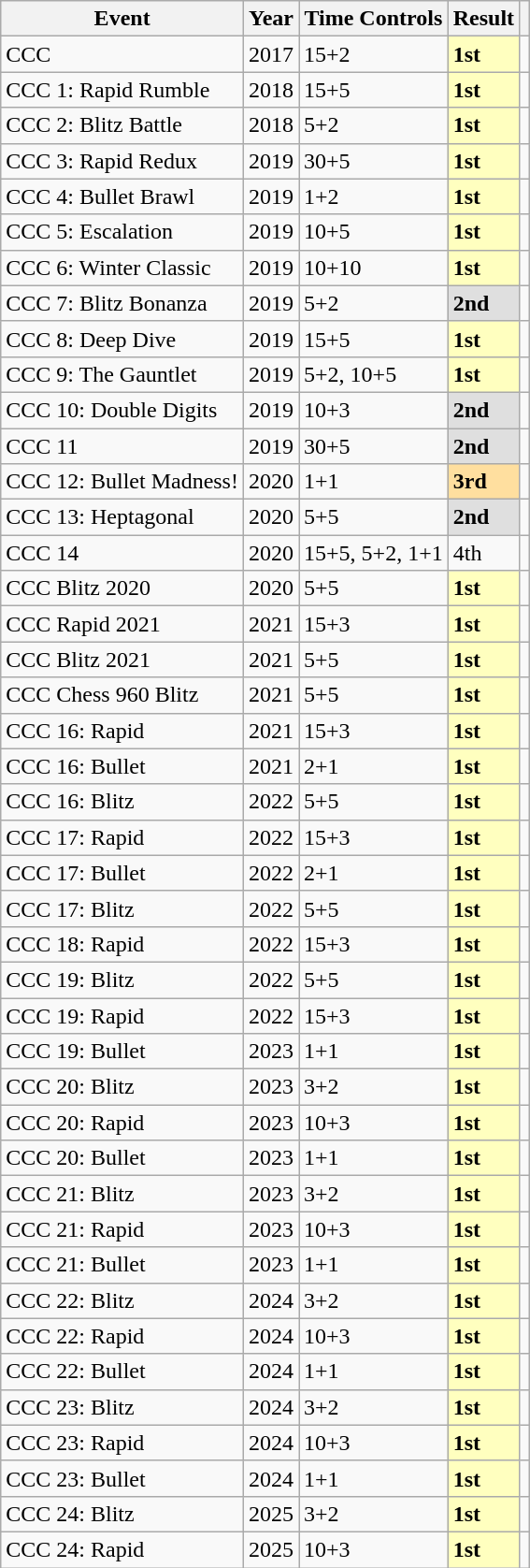<table class="wikitable">
<tr>
<th>Event</th>
<th>Year</th>
<th>Time Controls</th>
<th>Result</th>
<th></th>
</tr>
<tr>
<td>CCC</td>
<td>2017</td>
<td>15+2</td>
<td style="background:#FFFFBF;"><strong>1st</strong></td>
<td></td>
</tr>
<tr>
<td>CCC 1: Rapid Rumble</td>
<td>2018</td>
<td>15+5</td>
<td style="background:#FFFFBF;"><strong>1st</strong></td>
<td></td>
</tr>
<tr>
<td>CCC 2: Blitz Battle</td>
<td>2018</td>
<td>5+2</td>
<td style="background:#FFFFBF;"><strong>1st</strong></td>
<td></td>
</tr>
<tr>
<td>CCC 3: Rapid Redux</td>
<td>2019</td>
<td>30+5</td>
<td style="background:#FFFFBF;"><strong>1st</strong></td>
<td></td>
</tr>
<tr>
<td>CCC 4: Bullet Brawl</td>
<td>2019</td>
<td>1+2</td>
<td style="background:#FFFFBF;"><strong>1st</strong></td>
<td></td>
</tr>
<tr>
<td>CCC 5: Escalation</td>
<td>2019</td>
<td>10+5</td>
<td style="background:#FFFFBF;"><strong>1st</strong></td>
<td></td>
</tr>
<tr>
<td>CCC 6: Winter Classic</td>
<td>2019</td>
<td>10+10</td>
<td style="background:#FFFFBF;"><strong>1st</strong></td>
<td></td>
</tr>
<tr>
<td>CCC 7: Blitz Bonanza</td>
<td>2019</td>
<td>5+2</td>
<td style="background:#DFDFDF;"><strong>2nd</strong></td>
<td></td>
</tr>
<tr>
<td>CCC 8: Deep Dive</td>
<td>2019</td>
<td>15+5</td>
<td style="background:#FFFFBF;"><strong>1st</strong></td>
<td></td>
</tr>
<tr>
<td>CCC 9: The Gauntlet</td>
<td>2019</td>
<td>5+2, 10+5</td>
<td style="background:#FFFFBF;"><strong>1st</strong></td>
<td></td>
</tr>
<tr>
<td>CCC 10: Double Digits</td>
<td>2019</td>
<td>10+3</td>
<td style="background:#DFDFDF;"><strong>2nd</strong></td>
<td></td>
</tr>
<tr>
<td>CCC 11</td>
<td>2019</td>
<td>30+5</td>
<td style="background:#DFDFDF;"><strong>2nd</strong></td>
<td></td>
</tr>
<tr>
<td>CCC 12: Bullet Madness!</td>
<td>2020</td>
<td>1+1</td>
<td style="background:#FFDF9F;"><strong>3rd</strong></td>
<td></td>
</tr>
<tr>
<td>CCC 13: Heptagonal</td>
<td>2020</td>
<td>5+5</td>
<td style="background:#DFDFDF;"><strong>2nd</strong></td>
<td></td>
</tr>
<tr>
<td>CCC 14</td>
<td>2020</td>
<td>15+5, 5+2, 1+1</td>
<td>4th</td>
<td></td>
</tr>
<tr>
<td>CCC Blitz 2020</td>
<td>2020</td>
<td>5+5</td>
<td style="background:#FFFFBF;"><strong>1st</strong></td>
<td></td>
</tr>
<tr>
<td>CCC Rapid 2021</td>
<td>2021</td>
<td>15+3</td>
<td style="background:#FFFFBF;"><strong>1st</strong></td>
<td></td>
</tr>
<tr>
<td>CCC Blitz 2021</td>
<td>2021</td>
<td>5+5</td>
<td style="background:#FFFFBF;"><strong>1st</strong></td>
<td></td>
</tr>
<tr>
<td>CCC Chess 960 Blitz</td>
<td>2021</td>
<td>5+5</td>
<td style="background:#FFFFBF;"><strong>1st</strong></td>
<td></td>
</tr>
<tr>
<td>CCC 16: Rapid</td>
<td>2021</td>
<td>15+3</td>
<td style="background:#FFFFBF;"><strong>1st</strong></td>
<td></td>
</tr>
<tr>
<td>CCC 16: Bullet</td>
<td>2021</td>
<td>2+1</td>
<td style="background:#FFFFBF;"><strong>1st</strong></td>
<td></td>
</tr>
<tr>
<td>CCC 16: Blitz</td>
<td>2022</td>
<td>5+5</td>
<td style="background:#FFFFBF;"><strong>1st</strong></td>
<td></td>
</tr>
<tr>
<td>CCC 17: Rapid</td>
<td>2022</td>
<td>15+3</td>
<td style="background:#FFFFBF;"><strong>1st</strong></td>
<td></td>
</tr>
<tr>
<td>CCC 17: Bullet</td>
<td>2022</td>
<td>2+1</td>
<td style="background:#FFFFBF;"><strong>1st</strong></td>
<td></td>
</tr>
<tr>
<td>CCC 17: Blitz</td>
<td>2022</td>
<td>5+5</td>
<td style="background:#FFFFBF;"><strong>1st</strong></td>
<td></td>
</tr>
<tr>
<td>CCC 18: Rapid</td>
<td>2022</td>
<td>15+3</td>
<td style="background:#FFFFBF;"><strong>1st</strong></td>
<td></td>
</tr>
<tr>
<td>CCC 19: Blitz</td>
<td>2022</td>
<td>5+5</td>
<td style="background:#FFFFBF;"><strong>1st</strong></td>
<td></td>
</tr>
<tr>
<td>CCC 19: Rapid</td>
<td>2022</td>
<td>15+3</td>
<td style="background:#FFFFBF;"><strong>1st</strong></td>
<td></td>
</tr>
<tr>
<td>CCC 19: Bullet</td>
<td>2023</td>
<td>1+1</td>
<td style="background:#FFFFBF;"><strong>1st</strong></td>
<td></td>
</tr>
<tr>
<td>CCC 20: Blitz</td>
<td>2023</td>
<td>3+2</td>
<td style="background:#FFFFBF;"><strong>1st</strong></td>
<td></td>
</tr>
<tr>
<td>CCC 20: Rapid</td>
<td>2023</td>
<td>10+3</td>
<td style="background:#FFFFBF;"><strong>1st</strong></td>
<td></td>
</tr>
<tr>
<td>CCC 20: Bullet</td>
<td>2023</td>
<td>1+1</td>
<td style="background:#FFFFBF;"><strong>1st</strong></td>
<td></td>
</tr>
<tr>
<td>CCC 21: Blitz</td>
<td>2023</td>
<td>3+2</td>
<td style="background:#FFFFBF;"><strong>1st</strong></td>
<td></td>
</tr>
<tr>
<td>CCC 21: Rapid</td>
<td>2023</td>
<td>10+3</td>
<td style="background:#FFFFBF;"><strong>1st</strong></td>
<td></td>
</tr>
<tr>
<td>CCC 21: Bullet</td>
<td>2023</td>
<td>1+1</td>
<td style="background:#FFFFBF;"><strong>1st</strong></td>
<td></td>
</tr>
<tr>
<td>CCC 22: Blitz</td>
<td>2024</td>
<td>3+2</td>
<td style="background:#FFFFBF;"><strong>1st</strong></td>
<td></td>
</tr>
<tr>
<td>CCC 22: Rapid</td>
<td>2024</td>
<td>10+3</td>
<td style="background:#FFFFBF;"><strong>1st</strong></td>
<td></td>
</tr>
<tr>
<td>CCC 22: Bullet</td>
<td>2024</td>
<td>1+1</td>
<td style="background:#FFFFBF;"><strong>1st</strong></td>
<td></td>
</tr>
<tr>
<td>CCC 23: Blitz</td>
<td>2024</td>
<td>3+2</td>
<td style="background:#FFFFBF;"><strong>1st</strong></td>
<td></td>
</tr>
<tr>
<td>CCC 23: Rapid</td>
<td>2024</td>
<td>10+3</td>
<td style="background:#FFFFBF;"><strong>1st</strong></td>
<td></td>
</tr>
<tr>
<td>CCC 23: Bullet</td>
<td>2024</td>
<td>1+1</td>
<td style="background:#FFFFBF;"><strong>1st</strong></td>
<td></td>
</tr>
<tr>
<td>CCC 24: Blitz</td>
<td>2025</td>
<td>3+2</td>
<td style="background:#FFFFBF;"><strong>1st</strong></td>
<td></td>
</tr>
<tr>
<td>CCC 24: Rapid</td>
<td>2025</td>
<td>10+3</td>
<td style="background:#FFFFBF;"><strong>1st</strong></td>
<td></td>
</tr>
</table>
